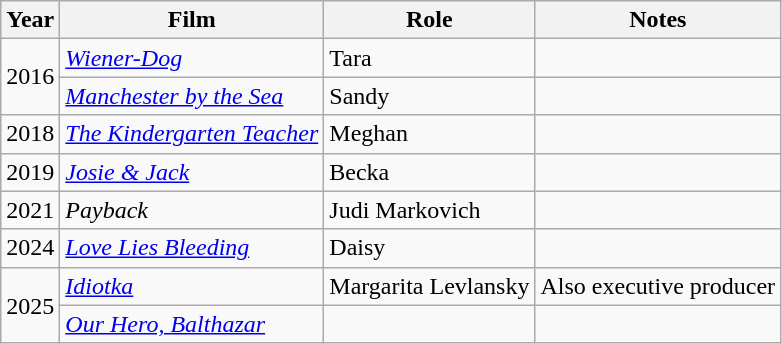<table class="wikitable">
<tr>
<th>Year</th>
<th>Film</th>
<th>Role</th>
<th class="unsortable">Notes</th>
</tr>
<tr>
<td rowspan="2">2016</td>
<td><em><a href='#'>Wiener-Dog</a></em></td>
<td>Tara</td>
<td></td>
</tr>
<tr>
<td><em><a href='#'>Manchester by the Sea</a></em></td>
<td>Sandy</td>
<td></td>
</tr>
<tr>
<td>2018</td>
<td><em><a href='#'>The Kindergarten Teacher</a></em></td>
<td>Meghan</td>
<td></td>
</tr>
<tr>
<td>2019</td>
<td><em><a href='#'>Josie & Jack</a></em></td>
<td>Becka</td>
<td></td>
</tr>
<tr>
<td>2021</td>
<td><em>Payback</em></td>
<td>Judi Markovich</td>
<td></td>
</tr>
<tr>
<td>2024</td>
<td><em><a href='#'>Love Lies Bleeding</a></em></td>
<td>Daisy</td>
<td></td>
</tr>
<tr>
<td rowspan="2">2025</td>
<td><em><a href='#'>Idiotka</a></em></td>
<td>Margarita Levlansky</td>
<td>Also executive producer</td>
</tr>
<tr>
<td><em><a href='#'>Our Hero, Balthazar</a></em></td>
<td></td>
<td></td>
</tr>
</table>
